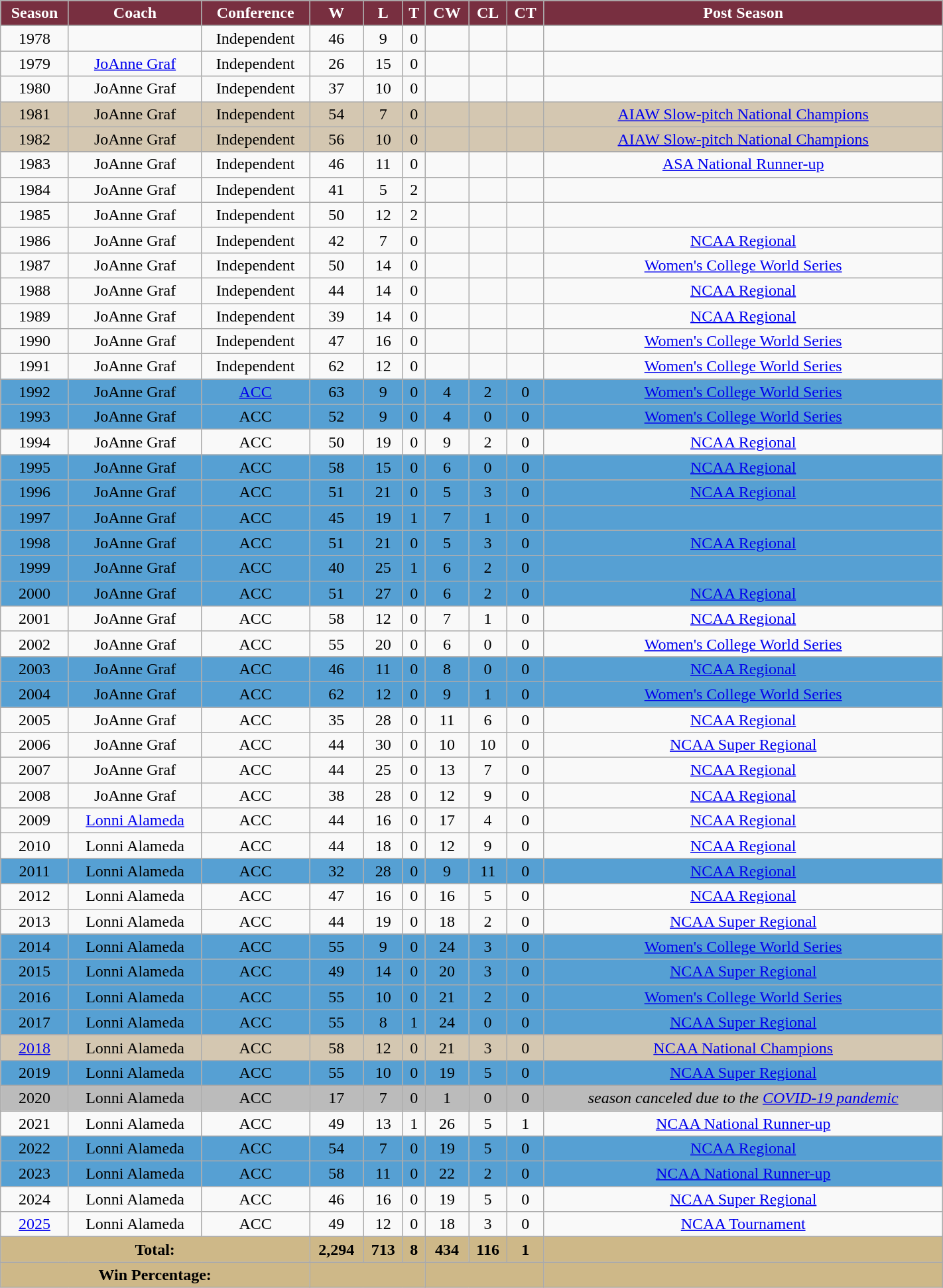<table class="wikitable collapsible collapsed" style="width:75%;">
<tr>
<th style="background:#782F40; color:white;">Season</th>
<th style="background:#782F40; color:white;">Coach</th>
<th style="background:#782F40; color:white;">Conference</th>
<th style="background:#782F40; color:white;">W</th>
<th style="background:#782F40; color:white;">L</th>
<th style="background:#782F40; color:white;">T</th>
<th style="background:#782F40; color:white;">CW</th>
<th style="background:#782F40; color:white;">CL</th>
<th style="background:#782F40; color:white;">CT</th>
<th style="background:#782F40; color:white;">Post Season</th>
</tr>
<tr style="text-align:center;">
<td>1978</td>
<td></td>
<td>Independent</td>
<td>46</td>
<td>9</td>
<td>0</td>
<td></td>
<td></td>
<td></td>
<td></td>
</tr>
<tr style="text-align:center;">
<td>1979</td>
<td><a href='#'>JoAnne Graf</a></td>
<td>Independent</td>
<td>26</td>
<td>15</td>
<td>0</td>
<td></td>
<td></td>
<td></td>
<td></td>
</tr>
<tr style="text-align:center;">
<td>1980</td>
<td>JoAnne Graf</td>
<td>Independent</td>
<td>37</td>
<td>10</td>
<td>0</td>
<td></td>
<td></td>
<td></td>
<td></td>
</tr>
<tr style="text-align:center;background:#d4c7b1;">
<td>1981</td>
<td>JoAnne Graf</td>
<td>Independent</td>
<td>54</td>
<td>7</td>
<td>0</td>
<td></td>
<td></td>
<td></td>
<td><a href='#'>AIAW Slow-pitch National Champions</a></td>
</tr>
<tr style="text-align:center;background:#d4c7b1;">
<td>1982</td>
<td>JoAnne Graf</td>
<td>Independent</td>
<td>56</td>
<td>10</td>
<td>0</td>
<td></td>
<td></td>
<td></td>
<td><a href='#'>AIAW Slow-pitch National Champions</a></td>
</tr>
<tr style="text-align:center;">
<td>1983</td>
<td>JoAnne Graf</td>
<td>Independent</td>
<td>46</td>
<td>11</td>
<td>0</td>
<td></td>
<td></td>
<td></td>
<td><a href='#'>ASA National Runner-up</a></td>
</tr>
<tr style="text-align:center;">
<td>1984</td>
<td>JoAnne Graf</td>
<td>Independent</td>
<td>41</td>
<td>5</td>
<td>2</td>
<td></td>
<td></td>
<td></td>
<td></td>
</tr>
<tr style="text-align:center;">
<td>1985</td>
<td>JoAnne Graf</td>
<td>Independent</td>
<td>50</td>
<td>12</td>
<td>2</td>
<td></td>
<td></td>
<td></td>
<td></td>
</tr>
<tr style="text-align:center;">
<td>1986</td>
<td>JoAnne Graf</td>
<td>Independent</td>
<td>42</td>
<td>7</td>
<td>0</td>
<td></td>
<td></td>
<td></td>
<td><a href='#'>NCAA Regional</a></td>
</tr>
<tr style="text-align:center;">
<td>1987</td>
<td>JoAnne Graf</td>
<td>Independent</td>
<td>50</td>
<td>14</td>
<td>0</td>
<td></td>
<td></td>
<td></td>
<td><a href='#'>Women's College World Series</a></td>
</tr>
<tr style="text-align:center;">
<td>1988</td>
<td>JoAnne Graf</td>
<td>Independent</td>
<td>44</td>
<td>14</td>
<td>0</td>
<td></td>
<td></td>
<td></td>
<td><a href='#'>NCAA Regional</a></td>
</tr>
<tr style="text-align:center;">
<td>1989</td>
<td>JoAnne Graf</td>
<td>Independent</td>
<td>39</td>
<td>14</td>
<td>0</td>
<td></td>
<td></td>
<td></td>
<td><a href='#'>NCAA Regional</a></td>
</tr>
<tr style="text-align:center;">
<td>1990</td>
<td>JoAnne Graf</td>
<td>Independent</td>
<td>47</td>
<td>16</td>
<td>0</td>
<td></td>
<td></td>
<td></td>
<td><a href='#'>Women's College World Series</a></td>
</tr>
<tr style="text-align:center;">
<td>1991</td>
<td>JoAnne Graf</td>
<td>Independent</td>
<td>62</td>
<td>12</td>
<td>0</td>
<td></td>
<td></td>
<td></td>
<td><a href='#'>Women's College World Series</a></td>
</tr>
<tr style="text-align:center; background:#56A0D3;">
<td>1992</td>
<td>JoAnne Graf</td>
<td><a href='#'>ACC</a></td>
<td>63</td>
<td>9</td>
<td>0</td>
<td>4</td>
<td>2</td>
<td>0</td>
<td><a href='#'>Women's College World Series</a></td>
</tr>
<tr style="text-align:center; background:#56A0D3;">
<td>1993</td>
<td>JoAnne Graf</td>
<td>ACC</td>
<td>52</td>
<td>9</td>
<td>0</td>
<td>4</td>
<td>0</td>
<td>0</td>
<td><a href='#'>Women's College World Series</a></td>
</tr>
<tr style="text-align:center;">
<td>1994</td>
<td>JoAnne Graf</td>
<td>ACC</td>
<td>50</td>
<td>19</td>
<td>0</td>
<td>9</td>
<td>2</td>
<td>0</td>
<td><a href='#'>NCAA Regional</a></td>
</tr>
<tr style="text-align:center; background:#56A0D3;">
<td>1995</td>
<td>JoAnne Graf</td>
<td>ACC</td>
<td>58</td>
<td>15</td>
<td>0</td>
<td>6</td>
<td>0</td>
<td>0</td>
<td><a href='#'>NCAA Regional</a></td>
</tr>
<tr style="text-align:center; background:#56A0D3;">
<td>1996</td>
<td>JoAnne Graf</td>
<td>ACC</td>
<td>51</td>
<td>21</td>
<td>0</td>
<td>5</td>
<td>3</td>
<td>0</td>
<td><a href='#'>NCAA Regional</a></td>
</tr>
<tr style="text-align:center; background:#56A0D3;">
<td>1997</td>
<td>JoAnne Graf</td>
<td>ACC</td>
<td>45</td>
<td>19</td>
<td>1</td>
<td>7</td>
<td>1</td>
<td>0</td>
<td></td>
</tr>
<tr style="text-align:center; background:#56A0D3;">
<td>1998</td>
<td>JoAnne Graf</td>
<td>ACC</td>
<td>51</td>
<td>21</td>
<td>0</td>
<td>5</td>
<td>3</td>
<td>0</td>
<td><a href='#'>NCAA Regional</a></td>
</tr>
<tr style="text-align:center; background:#56A0D3;">
<td>1999</td>
<td>JoAnne Graf</td>
<td>ACC</td>
<td>40</td>
<td>25</td>
<td>1</td>
<td>6</td>
<td>2</td>
<td>0</td>
<td></td>
</tr>
<tr style="text-align:center; background:#56A0D3;">
<td>2000</td>
<td>JoAnne Graf</td>
<td>ACC</td>
<td>51</td>
<td>27</td>
<td>0</td>
<td>6</td>
<td>2</td>
<td>0</td>
<td><a href='#'>NCAA Regional</a></td>
</tr>
<tr style="text-align:center;">
<td>2001</td>
<td>JoAnne Graf</td>
<td>ACC</td>
<td>58</td>
<td>12</td>
<td>0</td>
<td>7</td>
<td>1</td>
<td>0</td>
<td><a href='#'>NCAA Regional</a></td>
</tr>
<tr style="text-align:center;">
<td>2002</td>
<td>JoAnne Graf</td>
<td>ACC</td>
<td>55</td>
<td>20</td>
<td>0</td>
<td>6</td>
<td>0</td>
<td>0</td>
<td><a href='#'>Women's College World Series</a></td>
</tr>
<tr style="text-align:center; background:#56A0D3;">
<td>2003</td>
<td>JoAnne Graf</td>
<td>ACC</td>
<td>46</td>
<td>11</td>
<td>0</td>
<td>8</td>
<td>0</td>
<td>0</td>
<td><a href='#'>NCAA Regional</a></td>
</tr>
<tr style="text-align:center; background:#56A0D3;">
<td>2004</td>
<td>JoAnne Graf</td>
<td>ACC</td>
<td>62</td>
<td>12</td>
<td>0</td>
<td>9</td>
<td>1</td>
<td>0</td>
<td><a href='#'>Women's College World Series</a></td>
</tr>
<tr style="text-align:center;">
<td>2005</td>
<td>JoAnne Graf</td>
<td>ACC</td>
<td>35</td>
<td>28</td>
<td>0</td>
<td>11</td>
<td>6</td>
<td>0</td>
<td><a href='#'>NCAA Regional</a></td>
</tr>
<tr style="text-align:center;">
<td>2006</td>
<td>JoAnne Graf</td>
<td>ACC</td>
<td>44</td>
<td>30</td>
<td>0</td>
<td>10</td>
<td>10</td>
<td>0</td>
<td><a href='#'>NCAA Super Regional</a></td>
</tr>
<tr style="text-align:center;">
<td>2007</td>
<td>JoAnne Graf</td>
<td>ACC</td>
<td>44</td>
<td>25</td>
<td>0</td>
<td>13</td>
<td>7</td>
<td>0</td>
<td><a href='#'>NCAA Regional</a></td>
</tr>
<tr style="text-align:center;">
<td>2008</td>
<td>JoAnne Graf</td>
<td>ACC</td>
<td>38</td>
<td>28</td>
<td>0</td>
<td>12</td>
<td>9</td>
<td>0</td>
<td><a href='#'>NCAA Regional</a></td>
</tr>
<tr style="text-align:center;">
<td>2009</td>
<td><a href='#'>Lonni Alameda</a></td>
<td>ACC</td>
<td>44</td>
<td>16</td>
<td>0</td>
<td>17</td>
<td>4</td>
<td>0</td>
<td><a href='#'>NCAA Regional</a></td>
</tr>
<tr style="text-align:center;">
<td>2010</td>
<td>Lonni Alameda</td>
<td>ACC</td>
<td>44</td>
<td>18</td>
<td>0</td>
<td>12</td>
<td>9</td>
<td>0</td>
<td><a href='#'>NCAA Regional</a></td>
</tr>
<tr style="text-align:center; background:#56A0D3;">
<td>2011</td>
<td>Lonni Alameda</td>
<td>ACC</td>
<td>32</td>
<td>28</td>
<td>0</td>
<td>9</td>
<td>11</td>
<td>0</td>
<td><a href='#'>NCAA Regional</a></td>
</tr>
<tr style="text-align:center;">
<td>2012</td>
<td>Lonni Alameda</td>
<td>ACC</td>
<td>47</td>
<td>16</td>
<td>0</td>
<td>16</td>
<td>5</td>
<td>0</td>
<td><a href='#'>NCAA Regional</a></td>
</tr>
<tr style="text-align:center;">
<td>2013</td>
<td>Lonni Alameda</td>
<td>ACC</td>
<td>44</td>
<td>19</td>
<td>0</td>
<td>18</td>
<td>2</td>
<td>0</td>
<td><a href='#'>NCAA Super Regional</a></td>
</tr>
<tr style="text-align:center; background:#56A0D3;">
<td>2014</td>
<td>Lonni Alameda</td>
<td>ACC</td>
<td>55</td>
<td>9</td>
<td>0</td>
<td>24</td>
<td>3</td>
<td>0</td>
<td><a href='#'>Women's College World Series</a></td>
</tr>
<tr style="text-align:center; background:#56A0D3;">
<td>2015</td>
<td>Lonni Alameda</td>
<td>ACC</td>
<td>49</td>
<td>14</td>
<td>0</td>
<td>20</td>
<td>3</td>
<td>0</td>
<td><a href='#'>NCAA Super Regional</a></td>
</tr>
<tr style="text-align:center; background:#56A0D3;">
<td>2016</td>
<td>Lonni Alameda</td>
<td>ACC</td>
<td>55</td>
<td>10</td>
<td>0</td>
<td>21</td>
<td>2</td>
<td>0</td>
<td><a href='#'>Women's College World Series</a></td>
</tr>
<tr style="text-align:center; background:#56A0D3;">
<td>2017</td>
<td>Lonni Alameda</td>
<td>ACC</td>
<td>55</td>
<td>8</td>
<td>1</td>
<td>24</td>
<td>0</td>
<td>0</td>
<td><a href='#'>NCAA Super Regional</a></td>
</tr>
<tr style="text-align:center;background:#d4c7b1;">
<td><a href='#'>2018</a></td>
<td>Lonni Alameda</td>
<td>ACC</td>
<td>58</td>
<td>12</td>
<td>0</td>
<td>21</td>
<td>3</td>
<td>0</td>
<td><a href='#'>NCAA National Champions</a></td>
</tr>
<tr style="text-align:center; background:#56A0D3;">
<td>2019</td>
<td>Lonni Alameda</td>
<td>ACC</td>
<td>55</td>
<td>10</td>
<td>0</td>
<td>19</td>
<td>5</td>
<td>0</td>
<td><a href='#'>NCAA Super Regional</a></td>
</tr>
<tr style="text-align:center; background:#bbbbbb;">
<td>2020</td>
<td>Lonni Alameda</td>
<td>ACC</td>
<td>17</td>
<td>7</td>
<td>0</td>
<td>1</td>
<td>0</td>
<td>0</td>
<td><em>season canceled due to the <a href='#'>COVID-19 pandemic</a></em></td>
</tr>
<tr style="text-align:center;">
<td>2021</td>
<td>Lonni Alameda</td>
<td>ACC</td>
<td>49</td>
<td>13</td>
<td>1</td>
<td>26</td>
<td>5</td>
<td>1</td>
<td><a href='#'>NCAA National Runner-up</a></td>
</tr>
<tr style="text-align:center; background:#56A0D3;">
<td>2022</td>
<td>Lonni Alameda</td>
<td>ACC</td>
<td>54</td>
<td>7</td>
<td>0</td>
<td>19</td>
<td>5</td>
<td>0</td>
<td><a href='#'>NCAA Regional</a></td>
</tr>
<tr style="text-align:center; background:#56A0D3;">
<td>2023</td>
<td>Lonni Alameda</td>
<td>ACC</td>
<td>58</td>
<td>11</td>
<td>0</td>
<td>22</td>
<td>2</td>
<td>0</td>
<td><a href='#'>NCAA National Runner-up</a></td>
</tr>
<tr style="text-align:center;">
<td>2024</td>
<td>Lonni Alameda</td>
<td>ACC</td>
<td>46</td>
<td>16</td>
<td>0</td>
<td>19</td>
<td>5</td>
<td>0</td>
<td><a href='#'>NCAA Super Regional</a></td>
</tr>
<tr style="text-align:center;">
<td><a href='#'>2025</a></td>
<td>Lonni Alameda</td>
<td>ACC</td>
<td>49</td>
<td>12</td>
<td>0</td>
<td>18</td>
<td>3</td>
<td>0</td>
<td><a href='#'>NCAA Tournament</a></td>
</tr>
<tr style="text-align:center;" class="sortbottom">
<th colspan="3;" style="background:#CEB888; color:black;">Total:</th>
<th colspan="1;" style="background:#CEB888; color:black;">2,294</th>
<th colspan="1;" style="background:#CEB888; color:black;">713</th>
<th colspan="1;" style="background:#CEB888; color:black;">8</th>
<th colspan="1;" style="background:#CEB888; color:black;">434</th>
<th colspan="1;" style="background:#CEB888; color:black;">116</th>
<th colspan="1;" style="background:#CEB888; color:black;">1</th>
<th colspan="1;" style="background:#CEB888; color:black;"> </th>
</tr>
<tr style="text-align:center;" class="sortbottom">
<th colspan="3;" style="background:#CEB888; color:black;">Win Percentage:</th>
<th colspan="3;" style="background:#CEB888; color:black;"><strong></strong></th>
<th colspan="3;" style="background:#CEB888; color:black;"><strong></strong></th>
<th colspan="3;" style="background:#CEB888; color:black;"> </th>
</tr>
</table>
